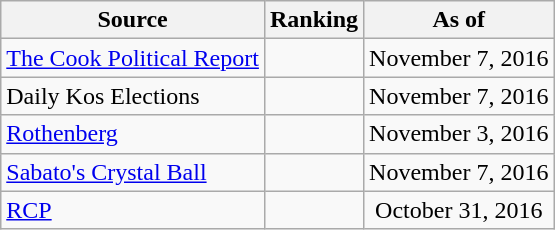<table class="wikitable" style="text-align:center">
<tr>
<th>Source</th>
<th>Ranking</th>
<th>As of</th>
</tr>
<tr>
<td align=left><a href='#'>The Cook Political Report</a></td>
<td></td>
<td>November 7, 2016</td>
</tr>
<tr>
<td align=left>Daily Kos Elections</td>
<td></td>
<td>November 7, 2016</td>
</tr>
<tr>
<td align=left><a href='#'>Rothenberg</a></td>
<td></td>
<td>November 3, 2016</td>
</tr>
<tr>
<td align=left><a href='#'>Sabato's Crystal Ball</a></td>
<td></td>
<td>November 7, 2016</td>
</tr>
<tr>
<td align="left"><a href='#'>RCP</a></td>
<td></td>
<td>October 31, 2016</td>
</tr>
</table>
